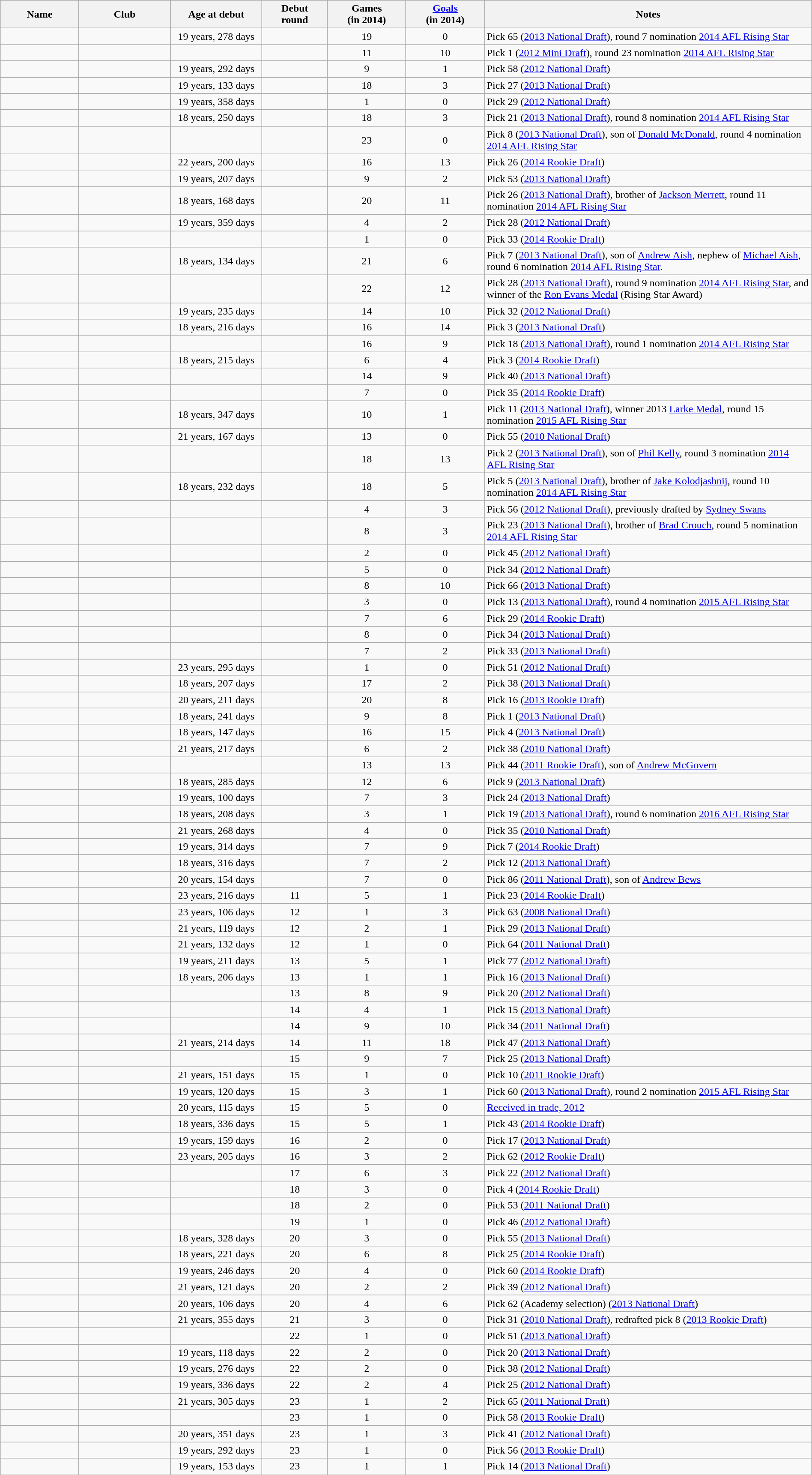<table class="wikitable sortable" style="width:100%; text-align: center;">
<tr style="background:#efefef;">
<th style="width:6%;">Name</th>
<th width=7%>Club</th>
<th style="width:7%;">Age at debut</th>
<th width=5%>Debut<br>round</th>
<th width=6%>Games<br>(in 2014)</th>
<th width=6%><a href='#'>Goals</a><br>(in 2014)</th>
<th style="width:25%;">Notes</th>
</tr>
<tr>
<td align="left"></td>
<td></td>
<td>19 years, 278 days</td>
<td></td>
<td>19</td>
<td>0</td>
<td align="left">Pick 65 (<a href='#'>2013 National Draft</a>), round 7 nomination <a href='#'>2014 AFL Rising Star</a></td>
</tr>
<tr>
<td align="left"></td>
<td></td>
<td></td>
<td></td>
<td>11</td>
<td>10</td>
<td align="left">Pick 1 (<a href='#'>2012 Mini Draft</a>), round 23 nomination <a href='#'>2014 AFL Rising Star</a></td>
</tr>
<tr>
<td align="left"></td>
<td></td>
<td>19 years, 292 days</td>
<td></td>
<td>9</td>
<td>1</td>
<td align="left">Pick 58 (<a href='#'>2012 National Draft</a>)</td>
</tr>
<tr>
<td align="left"></td>
<td></td>
<td>19 years, 133 days</td>
<td></td>
<td>18</td>
<td>3</td>
<td align="left">Pick 27 (<a href='#'>2013 National Draft</a>)</td>
</tr>
<tr>
<td align="left"></td>
<td></td>
<td>19 years, 358 days</td>
<td></td>
<td>1</td>
<td>0</td>
<td align="left">Pick 29 (<a href='#'>2012 National Draft</a>)</td>
</tr>
<tr>
<td align="left"></td>
<td></td>
<td>18 years, 250 days</td>
<td></td>
<td>18</td>
<td>3</td>
<td align="left">Pick 21 (<a href='#'>2013 National Draft</a>), round 8 nomination <a href='#'>2014 AFL Rising Star</a></td>
</tr>
<tr>
<td align="left"></td>
<td></td>
<td></td>
<td></td>
<td>23</td>
<td>0</td>
<td align="left">Pick 8 (<a href='#'>2013 National Draft</a>), son of <a href='#'>Donald McDonald</a>, round 4 nomination <a href='#'>2014 AFL Rising Star</a></td>
</tr>
<tr>
<td align="left"></td>
<td></td>
<td>22 years, 200 days</td>
<td></td>
<td>16</td>
<td>13</td>
<td align="left">Pick 26 (<a href='#'>2014 Rookie Draft</a>)</td>
</tr>
<tr>
<td align="left"></td>
<td></td>
<td>19 years, 207 days</td>
<td></td>
<td>9</td>
<td>2</td>
<td align="left">Pick 53 (<a href='#'>2013 National Draft</a>)</td>
</tr>
<tr>
<td align="left"></td>
<td></td>
<td>18 years, 168 days</td>
<td></td>
<td>20</td>
<td>11</td>
<td align="left">Pick 26 (<a href='#'>2013 National Draft</a>), brother of <a href='#'>Jackson Merrett</a>, round 11 nomination <a href='#'>2014 AFL Rising Star</a></td>
</tr>
<tr>
<td align="left"></td>
<td></td>
<td>19 years, 359 days</td>
<td></td>
<td>4</td>
<td>2</td>
<td align="left">Pick 28 (<a href='#'>2012 National Draft</a>)</td>
</tr>
<tr>
<td align="left"></td>
<td></td>
<td></td>
<td></td>
<td>1</td>
<td>0</td>
<td align="left">Pick 33 (<a href='#'>2014 Rookie Draft</a>)</td>
</tr>
<tr>
<td align="left"></td>
<td></td>
<td>18 years, 134 days</td>
<td></td>
<td>21</td>
<td>6</td>
<td align="left">Pick 7 (<a href='#'>2013 National Draft</a>), son of <a href='#'>Andrew Aish</a>, nephew of <a href='#'>Michael Aish</a>, round 6 nomination <a href='#'>2014 AFL Rising Star</a>.</td>
</tr>
<tr>
<td align="left"></td>
<td></td>
<td></td>
<td></td>
<td>22</td>
<td>12</td>
<td align="left">Pick 28 (<a href='#'>2013 National Draft</a>), round 9 nomination <a href='#'>2014 AFL Rising Star</a>, and winner of the <a href='#'>Ron Evans Medal</a> (Rising Star Award)</td>
</tr>
<tr>
<td align="left"></td>
<td></td>
<td>19 years, 235 days</td>
<td></td>
<td>14</td>
<td>10</td>
<td align="left">Pick 32 (<a href='#'>2012 National Draft</a>)</td>
</tr>
<tr>
<td align="left"></td>
<td></td>
<td>18 years, 216 days</td>
<td></td>
<td>16</td>
<td>14</td>
<td align="left">Pick 3 (<a href='#'>2013 National Draft</a>)</td>
</tr>
<tr>
<td align="left"></td>
<td></td>
<td></td>
<td></td>
<td>16</td>
<td>9</td>
<td align="left">Pick 18 (<a href='#'>2013 National Draft</a>), round 1 nomination <a href='#'>2014 AFL Rising Star</a></td>
</tr>
<tr>
<td align="left"></td>
<td></td>
<td>18 years, 215 days</td>
<td></td>
<td>6</td>
<td>4</td>
<td align="left">Pick 3 (<a href='#'>2014 Rookie Draft</a>)</td>
</tr>
<tr>
<td align="left"></td>
<td></td>
<td></td>
<td></td>
<td>14</td>
<td>9</td>
<td align="left">Pick 40 (<a href='#'>2013 National Draft</a>)</td>
</tr>
<tr>
<td align="left"></td>
<td></td>
<td></td>
<td></td>
<td>7</td>
<td>0</td>
<td align="left">Pick 35 (<a href='#'>2014 Rookie Draft</a>)</td>
</tr>
<tr>
<td align="left"></td>
<td></td>
<td>18 years, 347 days</td>
<td></td>
<td>10</td>
<td>1</td>
<td align="left">Pick 11 (<a href='#'>2013 National Draft</a>), winner 2013 <a href='#'>Larke Medal</a>, round 15 nomination <a href='#'>2015 AFL Rising Star</a></td>
</tr>
<tr>
<td align="left"></td>
<td></td>
<td>21 years, 167 days</td>
<td></td>
<td>13</td>
<td>0</td>
<td align="left">Pick 55 (<a href='#'>2010 National Draft</a>)</td>
</tr>
<tr>
<td align="left"></td>
<td></td>
<td></td>
<td></td>
<td>18</td>
<td>13</td>
<td align="left">Pick 2 (<a href='#'>2013 National Draft</a>), son of <a href='#'>Phil Kelly</a>, round 3 nomination <a href='#'>2014 AFL Rising Star</a></td>
</tr>
<tr>
<td align="left"></td>
<td></td>
<td>18 years, 232 days</td>
<td></td>
<td>18</td>
<td>5</td>
<td align="left">Pick 5 (<a href='#'>2013 National Draft</a>), brother of <a href='#'>Jake Kolodjashnij</a>, round 10 nomination <a href='#'>2014 AFL Rising Star</a></td>
</tr>
<tr>
<td align="left"></td>
<td></td>
<td></td>
<td></td>
<td>4</td>
<td>3</td>
<td align="left">Pick 56 (<a href='#'>2012 National Draft</a>), previously drafted by <a href='#'>Sydney Swans</a></td>
</tr>
<tr>
<td align="left"></td>
<td></td>
<td></td>
<td></td>
<td>8</td>
<td>3</td>
<td align="left">Pick 23 (<a href='#'>2013 National Draft</a>), brother of <a href='#'>Brad Crouch</a>, round 5 nomination <a href='#'>2014 AFL Rising Star</a></td>
</tr>
<tr>
<td align="left"></td>
<td></td>
<td></td>
<td></td>
<td>2</td>
<td>0</td>
<td align="left">Pick 45 (<a href='#'>2012 National Draft</a>)</td>
</tr>
<tr>
<td align="left"></td>
<td></td>
<td></td>
<td></td>
<td>5</td>
<td>0</td>
<td align="left">Pick 34 (<a href='#'>2012 National Draft</a>)</td>
</tr>
<tr>
<td align="left"></td>
<td></td>
<td></td>
<td></td>
<td>8</td>
<td>10</td>
<td align="left">Pick 66 (<a href='#'>2013 National Draft</a>)</td>
</tr>
<tr>
<td align="left"></td>
<td></td>
<td></td>
<td></td>
<td>3</td>
<td>0</td>
<td align="left">Pick 13 (<a href='#'>2013 National Draft</a>), round 4 nomination <a href='#'>2015 AFL Rising Star</a></td>
</tr>
<tr>
<td align="left"></td>
<td></td>
<td></td>
<td></td>
<td>7</td>
<td>6</td>
<td align="left">Pick 29 (<a href='#'>2014 Rookie Draft</a>)</td>
</tr>
<tr>
<td align="left"></td>
<td></td>
<td></td>
<td></td>
<td>8</td>
<td>0</td>
<td align="left">Pick 34 (<a href='#'>2013 National Draft</a>)</td>
</tr>
<tr>
<td align="left"></td>
<td></td>
<td></td>
<td></td>
<td>7</td>
<td>2</td>
<td align="left">Pick 33 (<a href='#'>2013 National Draft</a>)</td>
</tr>
<tr>
<td align="left"></td>
<td></td>
<td>23 years, 295 days</td>
<td></td>
<td>1</td>
<td>0</td>
<td align="left">Pick 51 (<a href='#'>2012 National Draft</a>)</td>
</tr>
<tr>
<td align="left"></td>
<td></td>
<td>18 years, 207 days</td>
<td></td>
<td>17</td>
<td>2</td>
<td align="left">Pick 38 (<a href='#'>2013 National Draft</a>)</td>
</tr>
<tr>
<td align="left"></td>
<td></td>
<td>20 years, 211 days</td>
<td></td>
<td>20</td>
<td>8</td>
<td align="left">Pick 16 (<a href='#'>2013 Rookie Draft</a>)</td>
</tr>
<tr>
<td align="left"></td>
<td></td>
<td>18 years, 241 days</td>
<td></td>
<td>9</td>
<td>8</td>
<td align="left">Pick 1 (<a href='#'>2013 National Draft</a>)</td>
</tr>
<tr>
<td align="left"></td>
<td></td>
<td>18 years, 147 days</td>
<td></td>
<td>16</td>
<td>15</td>
<td align="left">Pick 4 (<a href='#'>2013 National Draft</a>)</td>
</tr>
<tr>
<td align="left"></td>
<td></td>
<td>21 years, 217 days</td>
<td></td>
<td>6</td>
<td>2</td>
<td align="left">Pick 38 (<a href='#'>2010 National Draft</a>)</td>
</tr>
<tr>
<td align="left"></td>
<td></td>
<td></td>
<td></td>
<td>13</td>
<td>13</td>
<td align="left">Pick 44 (<a href='#'>2011 Rookie Draft</a>), son of <a href='#'>Andrew McGovern</a></td>
</tr>
<tr>
<td align="left"></td>
<td></td>
<td>18 years, 285 days</td>
<td></td>
<td>12</td>
<td>6</td>
<td align="left">Pick 9 (<a href='#'>2013 National Draft</a>)</td>
</tr>
<tr>
<td align="left"></td>
<td></td>
<td>19 years, 100 days</td>
<td></td>
<td>7</td>
<td>3</td>
<td align="left">Pick 24 (<a href='#'>2013 National Draft</a>)</td>
</tr>
<tr>
<td align="left"></td>
<td></td>
<td>18 years, 208 days</td>
<td></td>
<td>3</td>
<td>1</td>
<td align="left">Pick 19 (<a href='#'>2013 National Draft</a>), round 6 nomination <a href='#'>2016 AFL Rising Star</a></td>
</tr>
<tr>
<td align="left"></td>
<td></td>
<td>21 years, 268 days</td>
<td></td>
<td>4</td>
<td>0</td>
<td align="left">Pick 35 (<a href='#'>2010 National Draft</a>)</td>
</tr>
<tr>
<td align="left"></td>
<td></td>
<td>19 years, 314 days</td>
<td></td>
<td>7</td>
<td>9</td>
<td align="left">Pick 7 (<a href='#'>2014 Rookie Draft</a>)</td>
</tr>
<tr>
<td align="left"></td>
<td></td>
<td>18 years, 316 days</td>
<td></td>
<td>7</td>
<td>2</td>
<td align="left">Pick 12 (<a href='#'>2013 National Draft</a>)</td>
</tr>
<tr>
<td align="left"></td>
<td></td>
<td>20 years, 154 days</td>
<td></td>
<td>7</td>
<td>0</td>
<td align="left">Pick 86 (<a href='#'>2011 National Draft</a>), son of <a href='#'>Andrew Bews</a></td>
</tr>
<tr>
<td align="left"></td>
<td></td>
<td>23 years, 216 days</td>
<td>11</td>
<td>5</td>
<td>1</td>
<td align="left">Pick 23 (<a href='#'>2014 Rookie Draft</a>)</td>
</tr>
<tr>
<td align="left"></td>
<td></td>
<td>23 years, 106 days</td>
<td>12</td>
<td>1</td>
<td>3</td>
<td align="left">Pick 63 (<a href='#'>2008 National Draft</a>)</td>
</tr>
<tr>
<td align="left"></td>
<td></td>
<td>21 years, 119 days</td>
<td>12</td>
<td>2</td>
<td>1</td>
<td align="left">Pick 29 (<a href='#'>2013 National Draft</a>)</td>
</tr>
<tr>
<td align="left"></td>
<td></td>
<td>21 years, 132 days</td>
<td>12</td>
<td>1</td>
<td>0</td>
<td align="left">Pick 64 (<a href='#'>2011 National Draft</a>)</td>
</tr>
<tr>
<td align="left"></td>
<td></td>
<td>19 years, 211 days</td>
<td>13</td>
<td>5</td>
<td>1</td>
<td align="left">Pick 77 (<a href='#'>2012 National Draft</a>)</td>
</tr>
<tr>
<td align="left"></td>
<td></td>
<td>18 years, 206 days</td>
<td>13</td>
<td>1</td>
<td>1</td>
<td align="left">Pick 16 (<a href='#'>2013 National Draft</a>)</td>
</tr>
<tr>
<td align="left"></td>
<td></td>
<td></td>
<td>13</td>
<td>8</td>
<td>9</td>
<td align="left">Pick 20 (<a href='#'>2012 National Draft</a>)</td>
</tr>
<tr>
<td align="left"></td>
<td></td>
<td></td>
<td>14</td>
<td>4</td>
<td>1</td>
<td align="left">Pick 15 (<a href='#'>2013 National Draft</a>)</td>
</tr>
<tr>
<td align="left"></td>
<td></td>
<td></td>
<td>14</td>
<td>9</td>
<td>10</td>
<td align="left">Pick 34 (<a href='#'>2011 National Draft</a>)</td>
</tr>
<tr>
<td align="left"></td>
<td></td>
<td>21 years, 214 days</td>
<td>14</td>
<td>11</td>
<td>18</td>
<td align="left">Pick 47 (<a href='#'>2013 National Draft</a>)</td>
</tr>
<tr>
<td align="left"></td>
<td></td>
<td></td>
<td>15</td>
<td>9</td>
<td>7</td>
<td align="left">Pick 25 (<a href='#'>2013 National Draft</a>)</td>
</tr>
<tr>
<td align="left"></td>
<td></td>
<td>21 years, 151 days</td>
<td>15</td>
<td>1</td>
<td>0</td>
<td align="left">Pick 10 (<a href='#'>2011 Rookie Draft</a>)</td>
</tr>
<tr>
<td align="left"></td>
<td></td>
<td>19 years, 120 days</td>
<td>15</td>
<td>3</td>
<td>1</td>
<td align="left">Pick 60 (<a href='#'>2013 National Draft</a>), round 2 nomination <a href='#'>2015 AFL Rising Star</a></td>
</tr>
<tr>
<td align="left"></td>
<td></td>
<td>20 years, 115 days</td>
<td>15</td>
<td>5</td>
<td>0</td>
<td align="left"><a href='#'>Received in trade, 2012</a></td>
</tr>
<tr>
<td align="left"></td>
<td></td>
<td>18 years, 336 days</td>
<td>15</td>
<td>5</td>
<td>1</td>
<td align="left">Pick 43 (<a href='#'>2014 Rookie Draft</a>)</td>
</tr>
<tr>
<td align="left"></td>
<td></td>
<td>19 years, 159 days</td>
<td>16</td>
<td>2</td>
<td>0</td>
<td align="left">Pick 17 (<a href='#'>2013 National Draft</a>)</td>
</tr>
<tr>
<td align="left"></td>
<td></td>
<td>23 years, 205 days</td>
<td>16</td>
<td>3</td>
<td>2</td>
<td align="left">Pick 62 (<a href='#'>2012 Rookie Draft</a>)</td>
</tr>
<tr>
<td align="left"></td>
<td></td>
<td></td>
<td>17</td>
<td>6</td>
<td>3</td>
<td align="left">Pick 22 (<a href='#'>2012 National Draft</a>)</td>
</tr>
<tr>
<td align="left"></td>
<td></td>
<td></td>
<td>18</td>
<td>3</td>
<td>0</td>
<td align="left">Pick 4 (<a href='#'>2014 Rookie Draft</a>)</td>
</tr>
<tr>
<td align="left"></td>
<td></td>
<td></td>
<td>18</td>
<td>2</td>
<td>0</td>
<td align="left">Pick 53 (<a href='#'>2011 National Draft</a>)</td>
</tr>
<tr>
<td align="left"></td>
<td></td>
<td></td>
<td>19</td>
<td>1</td>
<td>0</td>
<td align="left">Pick 46 (<a href='#'>2012 National Draft</a>)</td>
</tr>
<tr>
<td align="left"></td>
<td></td>
<td>18 years, 328 days</td>
<td>20</td>
<td>3</td>
<td>0</td>
<td align="left">Pick 55 (<a href='#'>2013 National Draft</a>)</td>
</tr>
<tr>
<td align="left"></td>
<td></td>
<td>18 years, 221 days</td>
<td>20</td>
<td>6</td>
<td>8</td>
<td align="left">Pick 25 (<a href='#'>2014 Rookie Draft</a>)</td>
</tr>
<tr>
<td align="left"></td>
<td></td>
<td>19 years, 246 days</td>
<td>20</td>
<td>4</td>
<td>0</td>
<td align="left">Pick 60 (<a href='#'>2014 Rookie Draft</a>)</td>
</tr>
<tr>
<td align="left"></td>
<td></td>
<td>21 years, 121 days</td>
<td>20</td>
<td>2</td>
<td>2</td>
<td align="left">Pick 39 (<a href='#'>2012 National Draft</a>)</td>
</tr>
<tr>
<td align="left"></td>
<td></td>
<td>20 years, 106 days</td>
<td>20</td>
<td>4</td>
<td>6</td>
<td align="left">Pick 62 (Academy selection) (<a href='#'>2013 National Draft</a>)</td>
</tr>
<tr>
<td align="left"></td>
<td></td>
<td>21 years, 355 days</td>
<td>21</td>
<td>3</td>
<td>0</td>
<td align="left">Pick 31 (<a href='#'>2010 National Draft</a>), redrafted pick 8 (<a href='#'>2013 Rookie Draft</a>)</td>
</tr>
<tr>
<td align="left"></td>
<td></td>
<td></td>
<td>22</td>
<td>1</td>
<td>0</td>
<td align="left">Pick 51 (<a href='#'>2013 National Draft</a>)</td>
</tr>
<tr>
<td align="left"></td>
<td></td>
<td>19 years, 118 days</td>
<td>22</td>
<td>2</td>
<td>0</td>
<td align="left">Pick 20 (<a href='#'>2013 National Draft</a>)</td>
</tr>
<tr>
<td align="left"></td>
<td></td>
<td>19 years, 276 days</td>
<td>22</td>
<td>2</td>
<td>0</td>
<td align="left">Pick 38 (<a href='#'>2012 National Draft</a>)</td>
</tr>
<tr>
<td align="left"></td>
<td></td>
<td>19 years, 336 days</td>
<td>22</td>
<td>2</td>
<td>4</td>
<td align="left">Pick 25 (<a href='#'>2012 National Draft</a>)</td>
</tr>
<tr>
<td align="left"></td>
<td></td>
<td>21 years, 305 days</td>
<td>23</td>
<td>1</td>
<td>2</td>
<td align="left">Pick 65 (<a href='#'>2011 National Draft</a>)</td>
</tr>
<tr>
<td align="left"></td>
<td></td>
<td></td>
<td>23</td>
<td>1</td>
<td>0</td>
<td align="left">Pick 58 (<a href='#'>2013 Rookie Draft</a>)</td>
</tr>
<tr>
<td align="left"></td>
<td></td>
<td>20 years, 351 days</td>
<td>23</td>
<td>1</td>
<td>3</td>
<td align="left">Pick 41 (<a href='#'>2012 National Draft</a>)</td>
</tr>
<tr>
<td align="left"></td>
<td></td>
<td>19 years, 292 days</td>
<td>23</td>
<td>1</td>
<td>0</td>
<td align="left">Pick 56 (<a href='#'>2013 Rookie Draft</a>)</td>
</tr>
<tr>
<td align="left"></td>
<td></td>
<td>19 years, 153 days</td>
<td>23</td>
<td>1</td>
<td>1</td>
<td align="left">Pick 14 (<a href='#'>2013 National Draft</a>)</td>
</tr>
</table>
